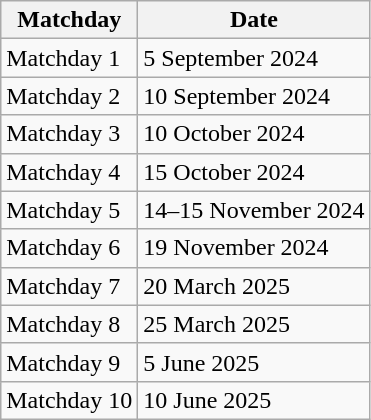<table class="wikitable">
<tr>
<th>Matchday</th>
<th>Date</th>
</tr>
<tr>
<td>Matchday 1</td>
<td>5 September 2024</td>
</tr>
<tr>
<td>Matchday 2</td>
<td>10 September 2024</td>
</tr>
<tr>
<td>Matchday 3</td>
<td>10 October 2024</td>
</tr>
<tr>
<td>Matchday 4</td>
<td>15 October 2024</td>
</tr>
<tr>
<td>Matchday 5</td>
<td>14–15 November 2024</td>
</tr>
<tr>
<td>Matchday 6</td>
<td>19 November 2024</td>
</tr>
<tr>
<td>Matchday 7</td>
<td>20 March 2025</td>
</tr>
<tr>
<td>Matchday 8</td>
<td>25 March 2025</td>
</tr>
<tr>
<td>Matchday 9</td>
<td>5 June 2025</td>
</tr>
<tr>
<td>Matchday 10</td>
<td>10 June 2025</td>
</tr>
</table>
